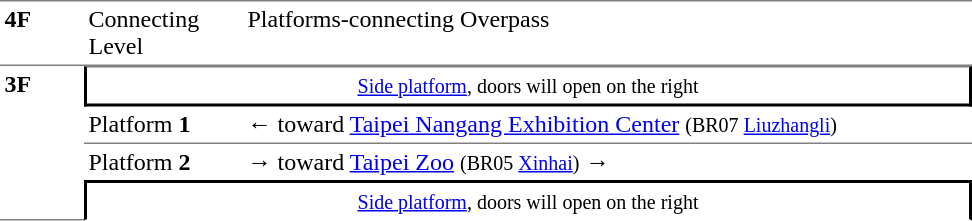<table table border=0 cellspacing=0 cellpadding=3>
<tr>
<td style="border-bottom:solid 1px gray;border-top:solid 1px gray;" width=50 valign=top><strong>4F</strong></td>
<td style="border-top:solid 1px gray;border-bottom:solid 1px gray;" width=100 valign=top>Connecting Level</td>
<td style="border-top:solid 1px gray;border-bottom:solid 1px gray;" width=480 valign=top>Platforms-connecting Overpass</td>
</tr>
<tr>
<td style="border-bottom:solid 1px gray;" width=50 rowspan=10 valign=top><strong>3F</strong></td>
</tr>
<tr>
<td style="border-right:solid 2px black;border-left:solid 2px black;border-bottom:solid 2px black;border-top:solid 1px gray;text-align:center;" colspan=2><small><a href='#'>Side platform</a>, doors will open on the right</small></td>
</tr>
<tr>
<td style="border-bottom:solid 1px gray;" width=100>Platform <span><strong>1</strong></span></td>
<td style="border-bottom:solid 1px gray;" width=480>←  toward <a href='#'>Taipei Nangang Exhibition Center</a> <small>(BR07 <a href='#'>Liuzhangli</a>)</small></td>
</tr>
<tr>
<td>Platform <span><strong>2</strong></span></td>
<td><span>→</span> toward <a href='#'>Taipei Zoo</a> <small>(BR05 <a href='#'>Xinhai</a>)</small> →</td>
</tr>
<tr>
<td style="border-top:solid 2px black;border-right:solid 2px black;border-left:solid 2px black;border-bottom:solid 1px white;text-align:center;" colspan=2><small><a href='#'>Side platform</a>, doors will open on the right</small></td>
</tr>
</table>
